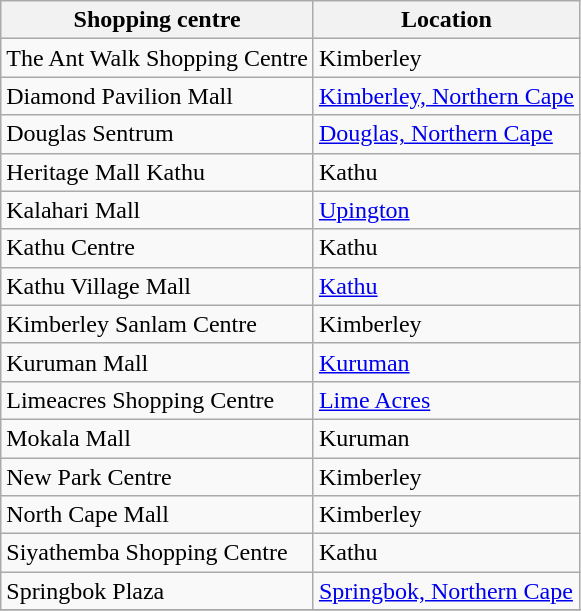<table class="wikitable sortable">
<tr>
<th>Shopping centre</th>
<th>Location</th>
</tr>
<tr>
<td>The Ant Walk Shopping Centre</td>
<td>Kimberley</td>
</tr>
<tr>
<td>Diamond Pavilion Mall</td>
<td><a href='#'>Kimberley, Northern Cape</a></td>
</tr>
<tr>
<td>Douglas Sentrum</td>
<td><a href='#'>Douglas, Northern Cape</a></td>
</tr>
<tr>
<td>Heritage Mall Kathu</td>
<td>Kathu</td>
</tr>
<tr>
<td>Kalahari Mall</td>
<td><a href='#'>Upington</a></td>
</tr>
<tr>
<td>Kathu Centre</td>
<td>Kathu</td>
</tr>
<tr>
<td>Kathu Village Mall</td>
<td><a href='#'>Kathu</a></td>
</tr>
<tr>
<td>Kimberley Sanlam Centre</td>
<td>Kimberley</td>
</tr>
<tr>
<td>Kuruman Mall</td>
<td><a href='#'>Kuruman</a></td>
</tr>
<tr>
<td>Limeacres Shopping Centre</td>
<td><a href='#'>Lime Acres</a></td>
</tr>
<tr>
<td>Mokala Mall</td>
<td>Kuruman</td>
</tr>
<tr>
<td>New Park Centre</td>
<td>Kimberley</td>
</tr>
<tr>
<td>North Cape Mall</td>
<td>Kimberley</td>
</tr>
<tr>
<td>Siyathemba Shopping Centre</td>
<td>Kathu</td>
</tr>
<tr>
<td>Springbok Plaza</td>
<td><a href='#'>Springbok, Northern Cape</a></td>
</tr>
<tr>
</tr>
</table>
